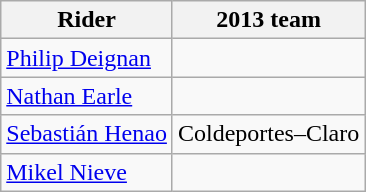<table class="wikitable">
<tr>
<th>Rider</th>
<th>2013 team</th>
</tr>
<tr>
<td><a href='#'>Philip Deignan</a></td>
<td></td>
</tr>
<tr>
<td><a href='#'>Nathan Earle</a></td>
<td></td>
</tr>
<tr>
<td><a href='#'>Sebastián Henao</a></td>
<td>Coldeportes–Claro</td>
</tr>
<tr>
<td><a href='#'>Mikel Nieve</a></td>
<td></td>
</tr>
</table>
